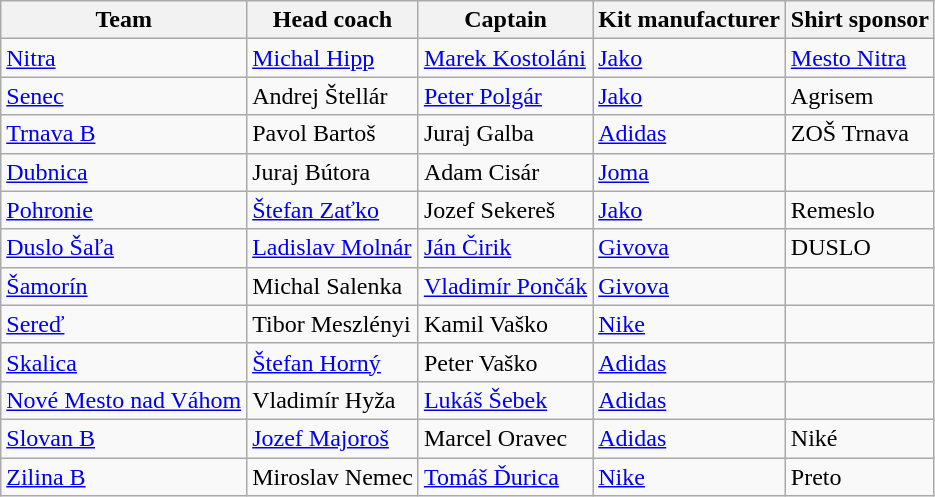<table class="wikitable sortable">
<tr>
<th>Team</th>
<th>Head coach</th>
<th>Captain</th>
<th>Kit manufacturer</th>
<th>Shirt sponsor</th>
</tr>
<tr>
<td><a href='#'>Nitra</a></td>
<td> <a href='#'>Michal Hipp</a></td>
<td> <a href='#'>Marek Kostoláni</a></td>
<td><a href='#'>Jako</a></td>
<td><a href='#'>Mesto Nitra</a></td>
</tr>
<tr>
<td><a href='#'>Senec</a></td>
<td> Andrej Štellár</td>
<td> <a href='#'>Peter Polgár</a></td>
<td><a href='#'>Jako</a></td>
<td>Agrisem</td>
</tr>
<tr>
<td><a href='#'>Trnava B</a></td>
<td> Pavol Bartoš</td>
<td> Juraj Galba</td>
<td><a href='#'>Adidas</a></td>
<td>ZOŠ Trnava</td>
</tr>
<tr>
<td><a href='#'>Dubnica</a></td>
<td> Juraj Bútora</td>
<td> Adam Cisár</td>
<td><a href='#'>Joma</a></td>
<td></td>
</tr>
<tr>
<td><a href='#'>Pohronie</a></td>
<td> <a href='#'>Štefan Zaťko</a></td>
<td> Jozef Sekereš</td>
<td><a href='#'>Jako</a></td>
<td>Remeslo</td>
</tr>
<tr>
<td><a href='#'>Duslo Šaľa</a></td>
<td> <a href='#'>Ladislav Molnár</a></td>
<td> <a href='#'>Ján Čirik</a></td>
<td><a href='#'>Givova</a></td>
<td>DUSLO</td>
</tr>
<tr>
<td><a href='#'>Šamorín</a></td>
<td> Michal Salenka</td>
<td> <a href='#'>Vladimír Pončák</a></td>
<td><a href='#'>Givova</a></td>
<td></td>
</tr>
<tr>
<td><a href='#'>Sereď</a></td>
<td> Tibor Meszlényi</td>
<td> Kamil Vaško</td>
<td><a href='#'>Nike</a></td>
<td></td>
</tr>
<tr>
<td><a href='#'>Skalica</a></td>
<td> <a href='#'>Štefan Horný</a></td>
<td> Peter Vaško</td>
<td><a href='#'>Adidas</a></td>
<td></td>
</tr>
<tr>
<td><a href='#'>Nové Mesto nad Váhom</a></td>
<td> Vladimír Hyža</td>
<td> <a href='#'>Lukáš Šebek</a></td>
<td><a href='#'>Adidas</a></td>
<td></td>
</tr>
<tr>
<td><a href='#'>Slovan B</a></td>
<td> <a href='#'>Jozef Majoroš</a></td>
<td> Marcel Oravec</td>
<td><a href='#'>Adidas</a></td>
<td>Niké</td>
</tr>
<tr>
<td><a href='#'>Zilina B</a></td>
<td> Miroslav Nemec</td>
<td> <a href='#'>Tomáš Ďurica</a></td>
<td><a href='#'>Nike</a></td>
<td>Preto</td>
</tr>
</table>
